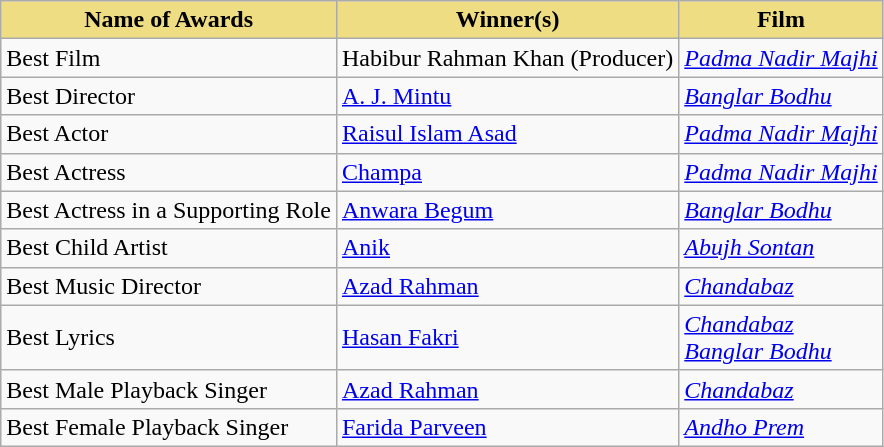<table class="wikitable">
<tr>
<th style="background:#EEDD82;">Name of Awards</th>
<th style="background:#EEDD82;">Winner(s)</th>
<th style="background:#EEDD82;">Film</th>
</tr>
<tr>
<td>Best Film</td>
<td>Habibur Rahman Khan (Producer)</td>
<td><em><a href='#'>Padma Nadir Majhi</a></em></td>
</tr>
<tr>
<td>Best Director</td>
<td><a href='#'>A. J. Mintu</a></td>
<td><em><a href='#'>Banglar Bodhu</a></em></td>
</tr>
<tr>
<td>Best Actor</td>
<td><a href='#'>Raisul Islam Asad</a></td>
<td><em><a href='#'>Padma Nadir Majhi</a></em></td>
</tr>
<tr>
<td>Best Actress</td>
<td><a href='#'>Champa</a></td>
<td><em><a href='#'>Padma Nadir Majhi</a></em></td>
</tr>
<tr>
<td>Best Actress in a Supporting Role</td>
<td><a href='#'>Anwara Begum</a></td>
<td><em><a href='#'>Banglar Bodhu</a></em></td>
</tr>
<tr>
<td>Best Child Artist</td>
<td><a href='#'>Anik</a></td>
<td><em><a href='#'>Abujh Sontan</a></em></td>
</tr>
<tr>
<td>Best Music Director</td>
<td><a href='#'>Azad Rahman</a></td>
<td><em><a href='#'>Chandabaz</a></em></td>
</tr>
<tr>
<td>Best Lyrics</td>
<td><a href='#'>Hasan Fakri</a></td>
<td><em><a href='#'>Chandabaz</a></em><br><em><a href='#'>Banglar Bodhu</a></em></td>
</tr>
<tr>
<td>Best Male Playback Singer</td>
<td><a href='#'>Azad Rahman</a></td>
<td><em><a href='#'>Chandabaz</a></em></td>
</tr>
<tr>
<td>Best Female Playback Singer</td>
<td><a href='#'>Farida Parveen</a></td>
<td><em><a href='#'>Andho Prem</a></em></td>
</tr>
</table>
